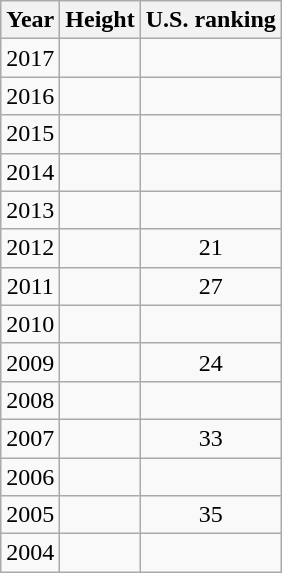<table class="wikitable sortable" style="text-align:center; font-size:100%;">
<tr>
<th>Year</th>
<th>Height</th>
<th>U.S. ranking</th>
</tr>
<tr>
<td>2017</td>
<td align=left></td>
<td></td>
</tr>
<tr>
<td>2016</td>
<td align=left></td>
<td></td>
</tr>
<tr>
<td>2015</td>
<td align=left></td>
<td></td>
</tr>
<tr>
<td>2014</td>
<td align=left></td>
<td></td>
</tr>
<tr>
<td>2013</td>
<td align=left></td>
<td></td>
</tr>
<tr>
<td>2012</td>
<td align=left></td>
<td>21</td>
</tr>
<tr>
<td>2011</td>
<td align=left></td>
<td>27</td>
</tr>
<tr>
<td>2010</td>
<td align=left></td>
<td></td>
</tr>
<tr>
<td>2009</td>
<td align=left></td>
<td>24</td>
</tr>
<tr>
<td>2008</td>
<td align=left></td>
<td></td>
</tr>
<tr>
<td>2007</td>
<td align=left></td>
<td>33</td>
</tr>
<tr>
<td>2006</td>
<td align=left></td>
<td></td>
</tr>
<tr>
<td>2005</td>
<td align=left></td>
<td>35</td>
</tr>
<tr>
<td>2004</td>
<td align=left></td>
<td></td>
</tr>
</table>
